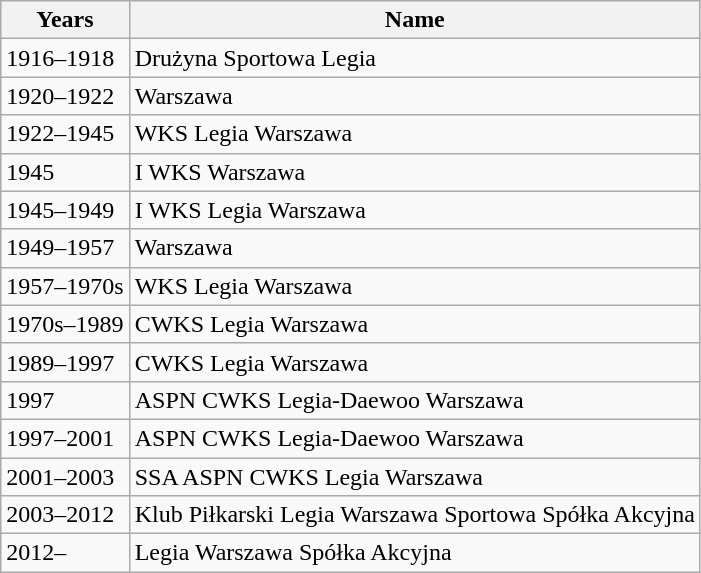<table class="wikitable">
<tr>
<th>Years</th>
<th>Name</th>
</tr>
<tr>
<td>1916–1918</td>
<td>Drużyna Sportowa Legia</td>
</tr>
<tr>
<td>1920–1922</td>
<td> Warszawa</td>
</tr>
<tr>
<td>1922–1945</td>
<td>WKS Legia Warszawa</td>
</tr>
<tr>
<td>1945</td>
<td>I WKS Warszawa</td>
</tr>
<tr>
<td>1945–1949</td>
<td>I WKS Legia Warszawa</td>
</tr>
<tr>
<td>1949–1957</td>
<td> Warszawa</td>
</tr>
<tr>
<td>1957–1970s</td>
<td>WKS Legia Warszawa</td>
</tr>
<tr>
<td>1970s–1989</td>
<td>CWKS Legia Warszawa</td>
</tr>
<tr>
<td>1989–1997</td>
<td> CWKS Legia Warszawa</td>
</tr>
<tr>
<td>1997</td>
<td>ASPN CWKS Legia-Daewoo Warszawa</td>
</tr>
<tr>
<td>1997–2001</td>
<td> ASPN CWKS Legia-Daewoo Warszawa</td>
</tr>
<tr>
<td>2001–2003</td>
<td>SSA ASPN CWKS Legia Warszawa</td>
</tr>
<tr>
<td>2003–2012</td>
<td>Klub Piłkarski Legia Warszawa Sportowa Spółka Akcyjna</td>
</tr>
<tr>
<td>2012–</td>
<td>Legia Warszawa Spółka Akcyjna</td>
</tr>
</table>
